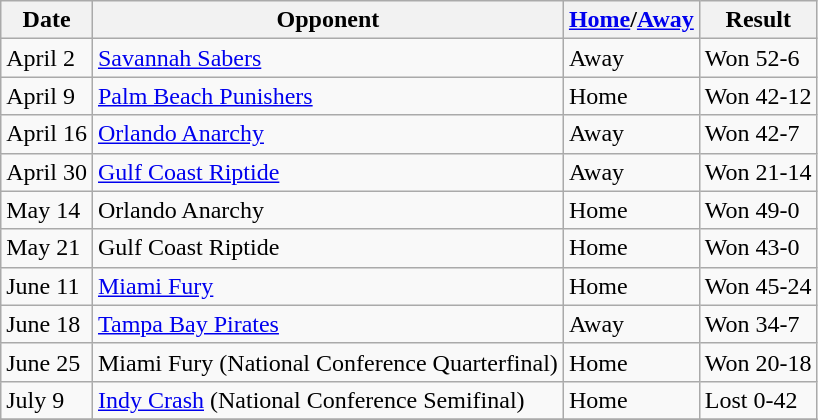<table class="wikitable">
<tr>
<th>Date</th>
<th>Opponent</th>
<th><a href='#'>Home</a>/<a href='#'>Away</a></th>
<th>Result</th>
</tr>
<tr>
<td>April 2</td>
<td><a href='#'>Savannah Sabers</a></td>
<td>Away</td>
<td>Won 52-6</td>
</tr>
<tr>
<td>April 9</td>
<td><a href='#'>Palm Beach Punishers</a></td>
<td>Home</td>
<td>Won 42-12</td>
</tr>
<tr>
<td>April 16</td>
<td><a href='#'>Orlando Anarchy</a></td>
<td>Away</td>
<td>Won 42-7</td>
</tr>
<tr>
<td>April 30</td>
<td><a href='#'>Gulf Coast Riptide</a></td>
<td>Away</td>
<td>Won 21-14</td>
</tr>
<tr>
<td>May 14</td>
<td>Orlando Anarchy</td>
<td>Home</td>
<td>Won 49-0</td>
</tr>
<tr>
<td>May 21</td>
<td>Gulf Coast Riptide</td>
<td>Home</td>
<td>Won 43-0</td>
</tr>
<tr>
<td>June 11</td>
<td><a href='#'>Miami Fury</a></td>
<td>Home</td>
<td>Won 45-24</td>
</tr>
<tr>
<td>June 18</td>
<td><a href='#'>Tampa Bay Pirates</a></td>
<td>Away</td>
<td>Won 34-7</td>
</tr>
<tr>
<td>June 25</td>
<td>Miami Fury (National Conference Quarterfinal)</td>
<td>Home</td>
<td>Won 20-18</td>
</tr>
<tr>
<td>July 9</td>
<td><a href='#'>Indy Crash</a> (National Conference Semifinal)</td>
<td>Home</td>
<td>Lost 0-42</td>
</tr>
<tr>
</tr>
</table>
